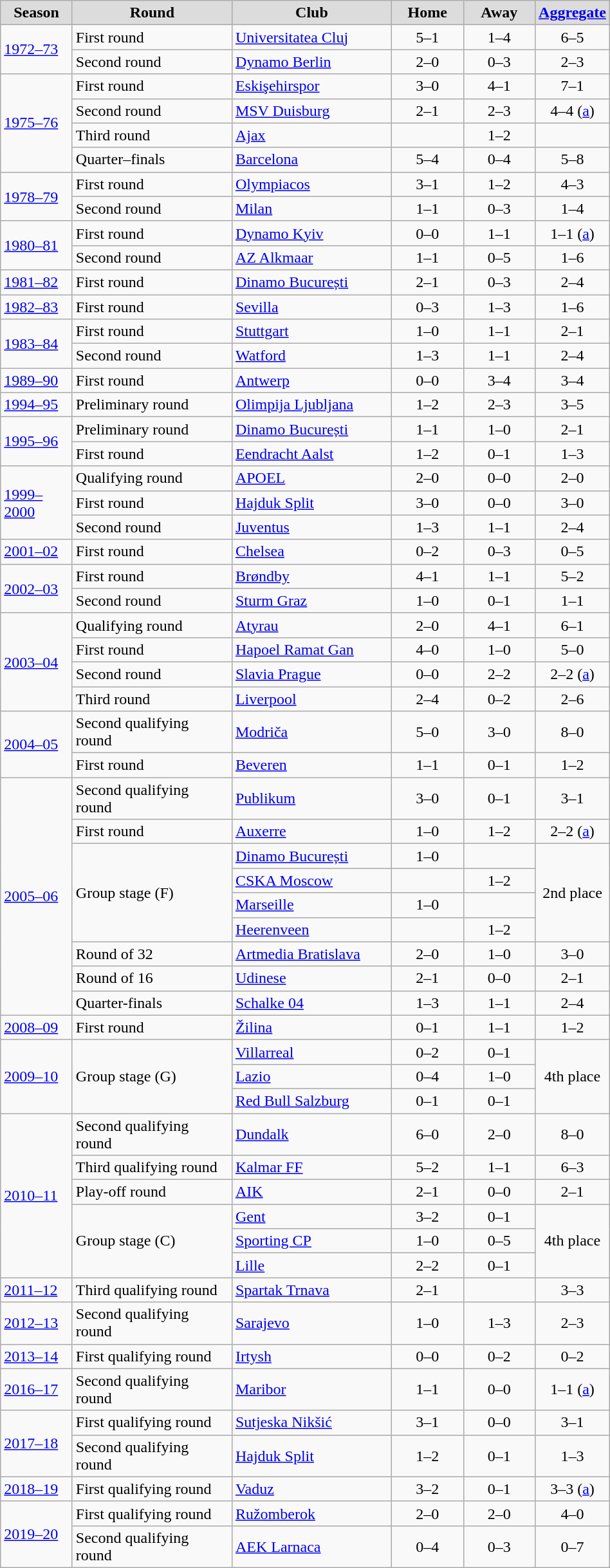<table class="wikitable" style="text-align: center;">
<tr>
<th width="67" style="background:#DCDCDC">Season</th>
<th width="158" style="background:#DCDCDC">Round</th>
<th width="158" style="background:#DCDCDC">Club</th>
<th width="67" style="background:#DCDCDC">Home</th>
<th width="67" style="background:#DCDCDC">Away</th>
<th width="67" style="background:#DCDCDC"><a href='#'>Aggregate</a></th>
</tr>
<tr>
<td rowspan=2 align=left><a href='#'>1972–73</a></td>
<td align=left>First round</td>
<td align=left> <a href='#'>Universitatea Cluj</a></td>
<td>5–1</td>
<td>1–4</td>
<td>6–5</td>
</tr>
<tr>
<td align=left>Second round</td>
<td align=left> <a href='#'>Dynamo Berlin</a></td>
<td>2–0</td>
<td>0–3</td>
<td>2–3</td>
</tr>
<tr>
<td rowspan=4 align=left><a href='#'>1975–76</a></td>
<td align=left>First round</td>
<td align=left> <a href='#'>Eskişehirspor</a></td>
<td>3–0</td>
<td>4–1</td>
<td>7–1</td>
</tr>
<tr>
<td align=left>Second round</td>
<td align=left> <a href='#'>MSV Duisburg</a></td>
<td>2–1</td>
<td>2–3</td>
<td>4–4 (<a href='#'>a</a>)</td>
</tr>
<tr>
<td align=left>Third round</td>
<td align=left> <a href='#'>Ajax</a></td>
<td></td>
<td>1–2</td>
<td></td>
</tr>
<tr>
<td align=left>Quarter–finals</td>
<td align=left> <a href='#'>Barcelona</a></td>
<td>5–4</td>
<td>0–4</td>
<td>5–8</td>
</tr>
<tr>
<td rowspan=2 align=left><a href='#'>1978–79</a></td>
<td align=left>First round</td>
<td align=left> <a href='#'>Olympiacos</a></td>
<td>3–1 </td>
<td>1–2</td>
<td>4–3</td>
</tr>
<tr>
<td align=left>Second round</td>
<td align=left> <a href='#'>Milan</a></td>
<td>1–1</td>
<td>0–3</td>
<td>1–4</td>
</tr>
<tr>
<td rowspan=2 align=left><a href='#'>1980–81</a></td>
<td align=left>First round</td>
<td align=left> <a href='#'>Dynamo Kyiv</a></td>
<td>0–0</td>
<td>1–1</td>
<td>1–1 (<a href='#'>a</a>)</td>
</tr>
<tr>
<td align=left>Second round</td>
<td align=left> <a href='#'>AZ Alkmaar</a></td>
<td>1–1</td>
<td>0–5</td>
<td>1–6</td>
</tr>
<tr>
<td align=left><a href='#'>1981–82</a></td>
<td align=left>First round</td>
<td align=left> <a href='#'>Dinamo București</a></td>
<td>2–1</td>
<td>0–3</td>
<td>2–4</td>
</tr>
<tr>
<td align=left><a href='#'>1982–83</a></td>
<td align=left>First round</td>
<td align=left> <a href='#'>Sevilla</a></td>
<td>0–3</td>
<td>1–3</td>
<td>1–6</td>
</tr>
<tr>
<td rowspan=2 align=left><a href='#'>1983–84</a></td>
<td align=left>First round</td>
<td align=left> <a href='#'>Stuttgart</a></td>
<td>1–0</td>
<td>1–1</td>
<td>2–1</td>
</tr>
<tr>
<td align=left>Second round</td>
<td align=left> <a href='#'>Watford</a></td>
<td>1–3 </td>
<td>1–1</td>
<td>2–4</td>
</tr>
<tr>
<td align=left><a href='#'>1989–90</a></td>
<td align=left>First round</td>
<td align=left> <a href='#'>Antwerp</a></td>
<td>0–0</td>
<td>3–4</td>
<td>3–4</td>
</tr>
<tr>
<td align=left><a href='#'>1994–95</a></td>
<td align=left>Preliminary round</td>
<td align=left> <a href='#'>Olimpija Ljubljana</a></td>
<td>1–2</td>
<td>2–3</td>
<td>3–5</td>
</tr>
<tr>
<td rowspan=2 align=left><a href='#'>1995–96</a></td>
<td align=left>Preliminary round</td>
<td align=left> <a href='#'>Dinamo București</a></td>
<td>1–1 </td>
<td>1–0</td>
<td>2–1</td>
</tr>
<tr>
<td align=left>First round</td>
<td align=left> <a href='#'>Eendracht Aalst</a></td>
<td>1–2</td>
<td>0–1</td>
<td>1–3</td>
</tr>
<tr>
<td rowspan=3 align=left><a href='#'>1999–2000</a></td>
<td align=left>Qualifying round</td>
<td align=left> <a href='#'>APOEL</a></td>
<td>2–0</td>
<td>0–0</td>
<td>2–0</td>
</tr>
<tr>
<td align=left>First round</td>
<td align=left> <a href='#'>Hajduk Split</a></td>
<td>3–0</td>
<td>0–0</td>
<td>3–0</td>
</tr>
<tr>
<td align=left>Second round</td>
<td align=left> <a href='#'>Juventus</a></td>
<td>1–3</td>
<td>1–1</td>
<td>2–4</td>
</tr>
<tr>
<td align=left><a href='#'>2001–02</a></td>
<td align=left>First round</td>
<td align=left> <a href='#'>Chelsea</a></td>
<td>0–2</td>
<td>0–3</td>
<td>0–5</td>
</tr>
<tr>
<td rowspan=2 align=left><a href='#'>2002–03</a></td>
<td align=left>First round</td>
<td align=left> <a href='#'>Brøndby</a></td>
<td>4–1</td>
<td>1–1</td>
<td>5–2</td>
</tr>
<tr>
<td align=left>Second round</td>
<td align=left> <a href='#'>Sturm Graz</a></td>
<td>1–0 </td>
<td>0–1</td>
<td>1–1 </td>
</tr>
<tr>
<td rowspan=4 align=left><a href='#'>2003–04</a></td>
<td align=left>Qualifying round</td>
<td align=left> <a href='#'>Atyrau</a></td>
<td>2–0</td>
<td>4–1</td>
<td>6–1</td>
</tr>
<tr>
<td align=left>First round</td>
<td align=left> <a href='#'>Hapoel Ramat Gan</a></td>
<td>4–0</td>
<td>1–0</td>
<td>5–0</td>
</tr>
<tr>
<td align=left>Second round</td>
<td align=left> <a href='#'>Slavia Prague</a></td>
<td>0–0</td>
<td>2–2</td>
<td>2–2 (<a href='#'>a</a>)</td>
</tr>
<tr>
<td align=left>Third round</td>
<td align=left> <a href='#'>Liverpool</a></td>
<td>2–4</td>
<td>0–2</td>
<td>2–6</td>
</tr>
<tr>
<td rowspan=2 align=left><a href='#'>2004–05</a></td>
<td align=left>Second qualifying round</td>
<td align=left> <a href='#'>Modriča</a></td>
<td>5–0</td>
<td>3–0</td>
<td>8–0</td>
</tr>
<tr>
<td align=left>First round</td>
<td align=left> <a href='#'>Beveren</a></td>
<td>1–1</td>
<td>0–1</td>
<td>1–2</td>
</tr>
<tr>
<td rowspan=9 align=left><a href='#'>2005–06</a></td>
<td align=left>Second qualifying round</td>
<td align=left> <a href='#'>Publikum</a></td>
<td>3–0</td>
<td>0–1</td>
<td>3–1</td>
</tr>
<tr>
<td align=left>First round</td>
<td align=left> <a href='#'>Auxerre</a></td>
<td>1–0</td>
<td>1–2</td>
<td>2–2 (<a href='#'>a</a>)</td>
</tr>
<tr>
<td rowspan=4 align=left>Group stage (F)</td>
<td align=left> <a href='#'>Dinamo București</a></td>
<td>1–0</td>
<td></td>
<td rowspan="4">2nd place</td>
</tr>
<tr>
<td align=left> <a href='#'>CSKA Moscow</a></td>
<td></td>
<td>1–2</td>
</tr>
<tr>
<td align=left> <a href='#'>Marseille</a></td>
<td>1–0</td>
<td></td>
</tr>
<tr>
<td align=left> <a href='#'>Heerenveen</a></td>
<td></td>
<td>1–2</td>
</tr>
<tr>
<td align=left>Round of 32</td>
<td align=left> <a href='#'>Artmedia Bratislava</a></td>
<td>2–0</td>
<td>1–0</td>
<td>3–0</td>
</tr>
<tr>
<td align=left>Round of 16</td>
<td align=left> <a href='#'>Udinese</a></td>
<td>2–1</td>
<td>0–0</td>
<td>2–1</td>
</tr>
<tr>
<td align=left>Quarter-finals</td>
<td align=left> <a href='#'>Schalke 04</a></td>
<td>1–3</td>
<td>1–1</td>
<td>2–4</td>
</tr>
<tr>
<td align=left><a href='#'>2008–09</a></td>
<td align=left>First round</td>
<td align=left> <a href='#'>Žilina</a></td>
<td>0–1</td>
<td>1–1</td>
<td>1–2</td>
</tr>
<tr>
<td rowspan=3 align=left><a href='#'>2009–10</a></td>
<td rowspan=3 align=left>Group stage (G)</td>
<td align=left> <a href='#'>Villarreal</a></td>
<td>0–2</td>
<td>0–1</td>
<td rowspan="3">4th place</td>
</tr>
<tr>
<td align=left> <a href='#'>Lazio</a></td>
<td>0–4</td>
<td>1–0</td>
</tr>
<tr>
<td align=left> <a href='#'>Red Bull Salzburg</a></td>
<td>0–1</td>
<td>0–1</td>
</tr>
<tr>
<td rowspan=6 align=left><a href='#'>2010–11</a></td>
<td align=left>Second qualifying round</td>
<td align=left> <a href='#'>Dundalk</a></td>
<td>6–0</td>
<td>2–0</td>
<td>8–0</td>
</tr>
<tr>
<td align=left>Third qualifying round</td>
<td align=left> <a href='#'>Kalmar FF</a></td>
<td>5–2</td>
<td>1–1</td>
<td>6–3</td>
</tr>
<tr>
<td align=left>Play-off round</td>
<td align=left> <a href='#'>AIK</a></td>
<td>2–1</td>
<td>0–0</td>
<td>2–1</td>
</tr>
<tr>
<td rowspan=3 align=left>Group stage (C)</td>
<td align=left> <a href='#'>Gent</a></td>
<td>3–2</td>
<td>0–1</td>
<td rowspan="3">4th place</td>
</tr>
<tr>
<td align=left> <a href='#'>Sporting CP</a></td>
<td>1–0</td>
<td>0–5</td>
</tr>
<tr>
<td align=left> <a href='#'>Lille</a></td>
<td>2–2</td>
<td>0–1</td>
</tr>
<tr>
<td align=left><a href='#'>2011–12</a></td>
<td align=left>Third qualifying round</td>
<td align=left> <a href='#'>Spartak Trnava</a></td>
<td>2–1</td>
<td></td>
<td>3–3 </td>
</tr>
<tr>
<td align=left><a href='#'>2012–13</a></td>
<td align=left>Second qualifying round</td>
<td align=left> <a href='#'>Sarajevo</a></td>
<td>1–0</td>
<td>1–3</td>
<td>2–3</td>
</tr>
<tr>
<td align=left><a href='#'>2013–14</a></td>
<td align=left>First qualifying round</td>
<td align=left> <a href='#'>Irtysh</a></td>
<td>0–0</td>
<td>0–2</td>
<td>0–2</td>
</tr>
<tr>
<td align=left><a href='#'>2016–17</a></td>
<td align=left>Second qualifying round</td>
<td align=left> <a href='#'>Maribor</a></td>
<td>1–1</td>
<td>0–0</td>
<td>1–1 (<a href='#'>a</a>)</td>
</tr>
<tr>
<td rowspan=2 align=left><a href='#'>2017–18</a></td>
<td align=left>First qualifying round</td>
<td align=left> <a href='#'>Sutjeska Nikšić</a></td>
<td>3–1</td>
<td>0–0</td>
<td>3–1</td>
</tr>
<tr>
<td align=left>Second qualifying round</td>
<td align=left> <a href='#'>Hajduk Split</a></td>
<td>1–2</td>
<td>0–1</td>
<td>1–3</td>
</tr>
<tr>
<td align=left><a href='#'>2018–19</a></td>
<td align=left>First qualifying round</td>
<td align=left> <a href='#'>Vaduz</a></td>
<td>3–2</td>
<td>0–1</td>
<td>3–3 (<a href='#'>a</a>)</td>
</tr>
<tr>
<td rowspan=2 align=left><a href='#'>2019–20</a></td>
<td align=left>First qualifying round</td>
<td align=left> <a href='#'>Ružomberok</a></td>
<td>2–0</td>
<td>2–0</td>
<td>4–0</td>
</tr>
<tr>
<td align=left>Second qualifying round</td>
<td align=left> <a href='#'>AEK Larnaca</a></td>
<td>0–4</td>
<td>0–3</td>
<td>0–7</td>
</tr>
</table>
